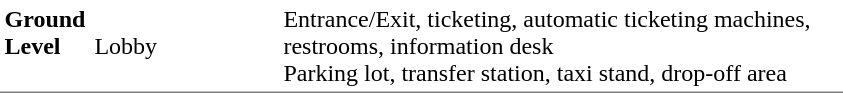<table border=0 cellspacing=0 cellpadding=3>
<tr>
<td style="border-bottom:solid 1px gray;border-top:solid 1px white;" width=50 rowspan=8 valign=top><strong>Ground Level</strong></td>
<td style="border-top:solid 1px white;border-bottom:solid 1px gray;" width=120 rowspan=2>Lobby</td>
<td style="border-top:solid 1px white;border-bottom:solid 1px gray;" width=370 valign=top>Entrance/Exit, ticketing, automatic ticketing machines, restrooms, information desk<br>Parking lot, transfer station, taxi stand, drop-off area</td>
</tr>
</table>
